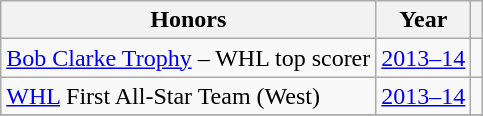<table class="wikitable">
<tr>
<th>Honors</th>
<th>Year</th>
<th></th>
</tr>
<tr>
<td><a href='#'>Bob Clarke Trophy</a> – WHL top scorer</td>
<td><a href='#'>2013–14</a></td>
<td></td>
</tr>
<tr>
<td><a href='#'>WHL</a> First All-Star Team (West)</td>
<td><a href='#'>2013–14</a></td>
<td></td>
</tr>
<tr>
</tr>
</table>
